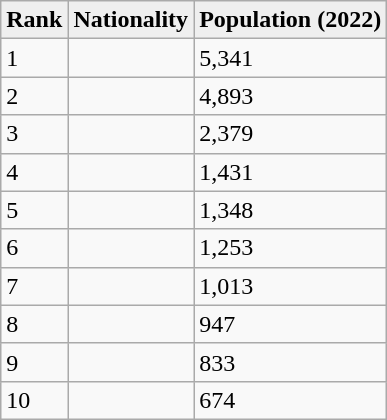<table class="wikitable">
<tr>
<th style="background:#efefef;">Rank</th>
<th style="background:#efefef;">Nationality</th>
<th style="background:#efefef;">Population (2022)</th>
</tr>
<tr>
<td>1</td>
<td></td>
<td>5,341</td>
</tr>
<tr>
<td>2</td>
<td></td>
<td>4,893</td>
</tr>
<tr>
<td>3</td>
<td></td>
<td>2,379</td>
</tr>
<tr>
<td>4</td>
<td></td>
<td>1,431</td>
</tr>
<tr>
<td>5</td>
<td></td>
<td>1,348</td>
</tr>
<tr>
<td>6</td>
<td></td>
<td>1,253</td>
</tr>
<tr>
<td>7</td>
<td></td>
<td>1,013</td>
</tr>
<tr>
<td>8</td>
<td></td>
<td>947</td>
</tr>
<tr>
<td>9</td>
<td></td>
<td>833</td>
</tr>
<tr>
<td>10</td>
<td></td>
<td>674</td>
</tr>
</table>
